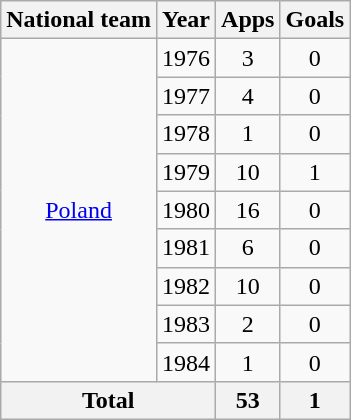<table class="wikitable" style="text-align:center">
<tr>
<th>National team</th>
<th>Year</th>
<th>Apps</th>
<th>Goals</th>
</tr>
<tr>
<td rowspan="9"><a href='#'>Poland</a></td>
<td>1976</td>
<td>3</td>
<td>0</td>
</tr>
<tr>
<td>1977</td>
<td>4</td>
<td>0</td>
</tr>
<tr>
<td>1978</td>
<td>1</td>
<td>0</td>
</tr>
<tr>
<td>1979</td>
<td>10</td>
<td>1</td>
</tr>
<tr>
<td>1980</td>
<td>16</td>
<td>0</td>
</tr>
<tr>
<td>1981</td>
<td>6</td>
<td>0</td>
</tr>
<tr>
<td>1982</td>
<td>10</td>
<td>0</td>
</tr>
<tr>
<td>1983</td>
<td>2</td>
<td>0</td>
</tr>
<tr>
<td>1984</td>
<td>1</td>
<td>0</td>
</tr>
<tr>
<th colspan="2">Total</th>
<th>53</th>
<th>1</th>
</tr>
</table>
